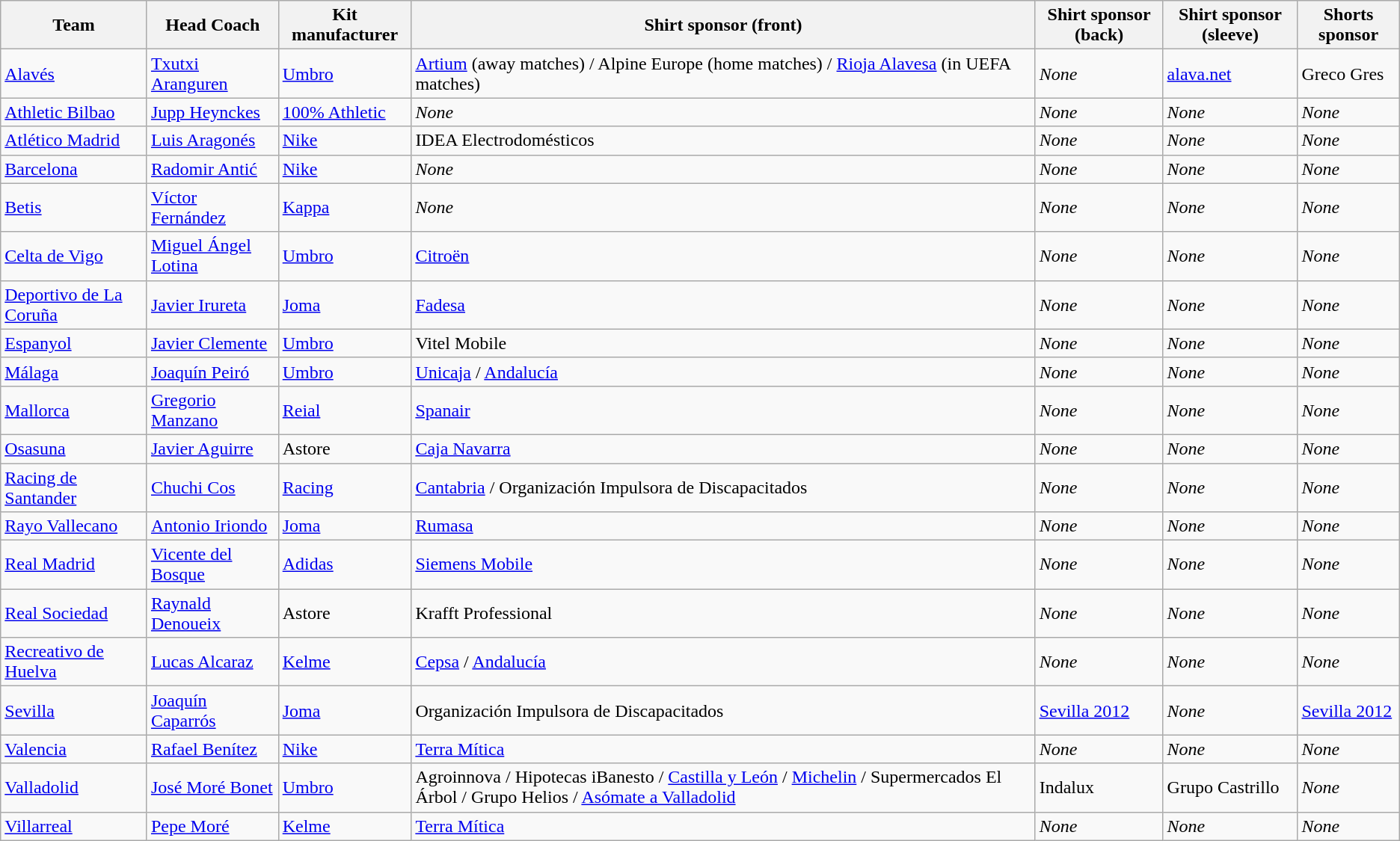<table class="wikitable sortable">
<tr>
<th>Team</th>
<th>Head Coach</th>
<th>Kit manufacturer</th>
<th>Shirt sponsor (front)</th>
<th>Shirt sponsor (back)</th>
<th>Shirt sponsor (sleeve)</th>
<th>Shorts sponsor</th>
</tr>
<tr>
<td><a href='#'>Alavés</a></td>
<td> <a href='#'>Txutxi Aranguren</a></td>
<td><a href='#'>Umbro</a></td>
<td><a href='#'>Artium</a> (away matches) / Alpine Europe (home matches) / <a href='#'>Rioja Alavesa</a> (in UEFA matches)</td>
<td><em>None</em></td>
<td><a href='#'>alava.net</a></td>
<td>Greco Gres</td>
</tr>
<tr>
<td><a href='#'>Athletic Bilbao</a></td>
<td> <a href='#'>Jupp Heynckes</a></td>
<td><a href='#'>100% Athletic</a></td>
<td><em>None</em></td>
<td><em>None</em></td>
<td><em>None</em></td>
<td><em>None</em></td>
</tr>
<tr>
<td><a href='#'>Atlético Madrid</a></td>
<td> <a href='#'>Luis Aragonés</a></td>
<td><a href='#'>Nike</a></td>
<td>IDEA Electrodomésticos</td>
<td><em>None</em></td>
<td><em>None</em></td>
<td><em>None</em></td>
</tr>
<tr>
<td><a href='#'>Barcelona</a></td>
<td> <a href='#'>Radomir Antić</a></td>
<td><a href='#'>Nike</a></td>
<td><em>None</em></td>
<td><em>None</em></td>
<td><em>None</em></td>
<td><em>None</em></td>
</tr>
<tr>
<td><a href='#'>Betis</a></td>
<td> <a href='#'>Víctor Fernández</a></td>
<td><a href='#'>Kappa</a></td>
<td><em>None</em></td>
<td><em>None</em></td>
<td><em>None</em></td>
<td><em>None</em></td>
</tr>
<tr>
<td><a href='#'>Celta de Vigo</a></td>
<td> <a href='#'>Miguel Ángel Lotina</a></td>
<td><a href='#'>Umbro</a></td>
<td><a href='#'>Citroën</a></td>
<td><em>None</em></td>
<td><em>None</em></td>
<td><em>None</em></td>
</tr>
<tr>
<td><a href='#'>Deportivo de La Coruña</a></td>
<td> <a href='#'>Javier Irureta</a></td>
<td><a href='#'>Joma</a></td>
<td><a href='#'>Fadesa</a></td>
<td><em>None</em></td>
<td><em>None</em></td>
<td><em>None</em></td>
</tr>
<tr>
<td><a href='#'>Espanyol</a></td>
<td> <a href='#'>Javier Clemente</a></td>
<td><a href='#'>Umbro</a></td>
<td>Vitel Mobile</td>
<td><em>None</em></td>
<td><em>None</em></td>
<td><em>None</em></td>
</tr>
<tr>
<td><a href='#'>Málaga</a></td>
<td> <a href='#'>Joaquín Peiró</a></td>
<td><a href='#'>Umbro</a></td>
<td><a href='#'>Unicaja</a> / <a href='#'>Andalucía</a></td>
<td><em>None</em></td>
<td><em>None</em></td>
<td><em>None</em></td>
</tr>
<tr>
<td><a href='#'>Mallorca</a></td>
<td> <a href='#'>Gregorio Manzano</a></td>
<td><a href='#'>Reial</a></td>
<td><a href='#'>Spanair</a></td>
<td><em>None</em></td>
<td><em>None</em></td>
<td><em>None</em></td>
</tr>
<tr>
<td><a href='#'>Osasuna</a></td>
<td> <a href='#'>Javier Aguirre</a></td>
<td>Astore</td>
<td><a href='#'>Caja Navarra</a></td>
<td><em>None</em></td>
<td><em>None</em></td>
<td><em>None</em></td>
</tr>
<tr>
<td><a href='#'>Racing de Santander</a></td>
<td> <a href='#'>Chuchi Cos</a></td>
<td><a href='#'>Racing</a></td>
<td><a href='#'>Cantabria</a> / Organización Impulsora de Discapacitados</td>
<td><em>None</em></td>
<td><em>None</em></td>
<td><em>None</em></td>
</tr>
<tr>
<td><a href='#'>Rayo Vallecano</a></td>
<td> <a href='#'>Antonio Iriondo</a></td>
<td><a href='#'>Joma</a></td>
<td><a href='#'>Rumasa</a></td>
<td><em>None</em></td>
<td><em>None</em></td>
<td><em>None</em></td>
</tr>
<tr>
<td><a href='#'>Real Madrid</a></td>
<td> <a href='#'>Vicente del Bosque</a></td>
<td><a href='#'>Adidas</a></td>
<td><a href='#'>Siemens Mobile</a></td>
<td><em>None</em></td>
<td><em>None</em></td>
<td><em>None</em></td>
</tr>
<tr>
<td><a href='#'>Real Sociedad</a></td>
<td> <a href='#'>Raynald Denoueix</a></td>
<td>Astore</td>
<td>Krafft Professional</td>
<td><em>None</em></td>
<td><em>None</em></td>
<td><em>None</em></td>
</tr>
<tr>
<td><a href='#'>Recreativo de Huelva</a></td>
<td> <a href='#'>Lucas Alcaraz</a></td>
<td><a href='#'>Kelme</a></td>
<td><a href='#'>Cepsa</a> / <a href='#'>Andalucía</a></td>
<td><em>None</em></td>
<td><em>None</em></td>
<td><em>None</em></td>
</tr>
<tr>
<td><a href='#'>Sevilla</a></td>
<td> <a href='#'>Joaquín Caparrós</a></td>
<td><a href='#'>Joma</a></td>
<td>Organización Impulsora de Discapacitados</td>
<td><a href='#'>Sevilla 2012</a></td>
<td><em>None</em></td>
<td><a href='#'>Sevilla 2012</a></td>
</tr>
<tr>
<td><a href='#'>Valencia</a></td>
<td> <a href='#'>Rafael Benítez</a></td>
<td><a href='#'>Nike</a></td>
<td><a href='#'>Terra Mítica</a></td>
<td><em>None</em></td>
<td><em>None</em></td>
<td><em>None</em></td>
</tr>
<tr>
<td><a href='#'>Valladolid</a></td>
<td> <a href='#'>José Moré Bonet</a></td>
<td><a href='#'>Umbro</a></td>
<td>Agroinnova / Hipotecas iBanesto / <a href='#'>Castilla y León</a> / <a href='#'>Michelin</a> / Supermercados El Árbol / Grupo Helios / <a href='#'>Asómate a Valladolid</a></td>
<td>Indalux</td>
<td>Grupo Castrillo</td>
<td><em>None</em></td>
</tr>
<tr>
<td><a href='#'>Villarreal</a></td>
<td> <a href='#'>Pepe Moré</a></td>
<td><a href='#'>Kelme</a></td>
<td><a href='#'>Terra Mítica</a></td>
<td><em>None</em></td>
<td><em>None</em></td>
<td><em>None</em></td>
</tr>
</table>
